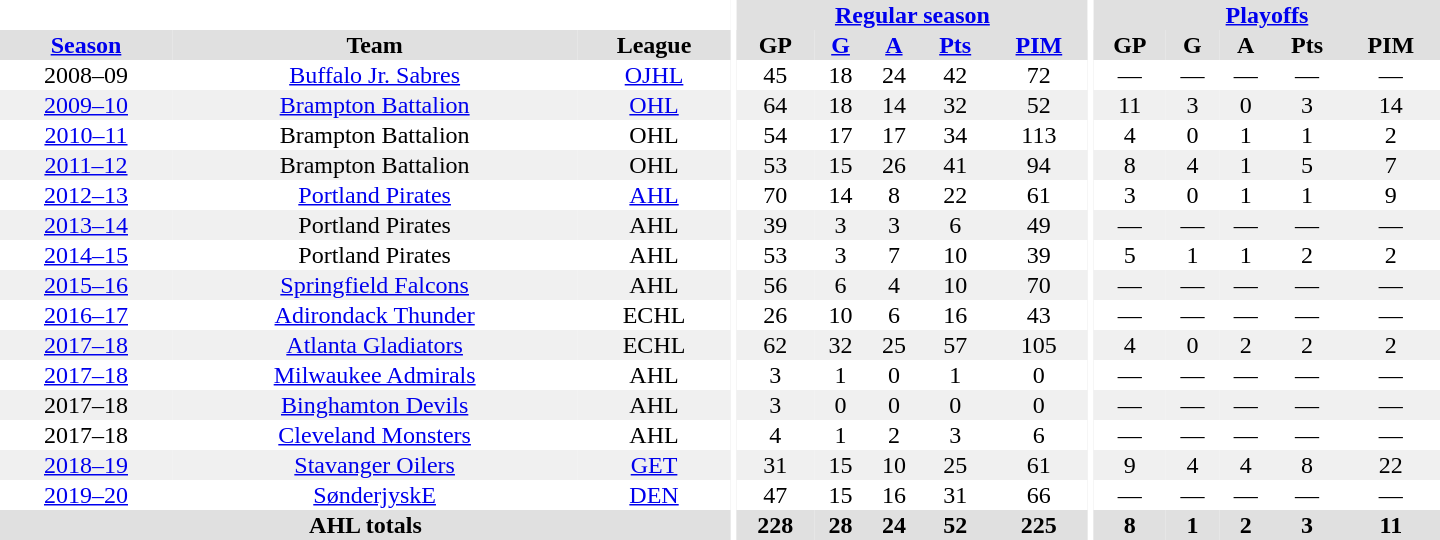<table border="0" cellpadding="1" cellspacing="0" style="text-align:center; width:60em">
<tr bgcolor="#e0e0e0">
<th colspan="3" bgcolor="#ffffff"></th>
<th rowspan="99" bgcolor="#ffffff"></th>
<th colspan="5"><a href='#'>Regular season</a></th>
<th rowspan="99" bgcolor="#ffffff"></th>
<th colspan="5"><a href='#'>Playoffs</a></th>
</tr>
<tr bgcolor="#e0e0e0">
<th><a href='#'>Season</a></th>
<th>Team</th>
<th>League</th>
<th>GP</th>
<th><a href='#'>G</a></th>
<th><a href='#'>A</a></th>
<th><a href='#'>Pts</a></th>
<th><a href='#'>PIM</a></th>
<th>GP</th>
<th>G</th>
<th>A</th>
<th>Pts</th>
<th>PIM</th>
</tr>
<tr>
<td>2008–09</td>
<td><a href='#'>Buffalo Jr. Sabres</a></td>
<td><a href='#'>OJHL</a></td>
<td>45</td>
<td>18</td>
<td>24</td>
<td>42</td>
<td>72</td>
<td>—</td>
<td>—</td>
<td>—</td>
<td>—</td>
<td>—</td>
</tr>
<tr bgcolor="#f0f0f0">
<td><a href='#'>2009–10</a></td>
<td><a href='#'>Brampton Battalion</a></td>
<td><a href='#'>OHL</a></td>
<td>64</td>
<td>18</td>
<td>14</td>
<td>32</td>
<td>52</td>
<td>11</td>
<td>3</td>
<td>0</td>
<td>3</td>
<td>14</td>
</tr>
<tr>
<td><a href='#'>2010–11</a></td>
<td>Brampton Battalion</td>
<td>OHL</td>
<td>54</td>
<td>17</td>
<td>17</td>
<td>34</td>
<td>113</td>
<td>4</td>
<td>0</td>
<td>1</td>
<td>1</td>
<td>2</td>
</tr>
<tr bgcolor="#f0f0f0">
<td><a href='#'>2011–12</a></td>
<td>Brampton Battalion</td>
<td>OHL</td>
<td>53</td>
<td>15</td>
<td>26</td>
<td>41</td>
<td>94</td>
<td>8</td>
<td>4</td>
<td>1</td>
<td>5</td>
<td>7</td>
</tr>
<tr>
<td><a href='#'>2012–13</a></td>
<td><a href='#'>Portland Pirates</a></td>
<td><a href='#'>AHL</a></td>
<td>70</td>
<td>14</td>
<td>8</td>
<td>22</td>
<td>61</td>
<td>3</td>
<td>0</td>
<td>1</td>
<td>1</td>
<td>9</td>
</tr>
<tr bgcolor="#f0f0f0">
<td><a href='#'>2013–14</a></td>
<td>Portland Pirates</td>
<td>AHL</td>
<td>39</td>
<td>3</td>
<td>3</td>
<td>6</td>
<td>49</td>
<td>—</td>
<td>—</td>
<td>—</td>
<td>—</td>
<td>—</td>
</tr>
<tr>
<td><a href='#'>2014–15</a></td>
<td>Portland Pirates</td>
<td>AHL</td>
<td>53</td>
<td>3</td>
<td>7</td>
<td>10</td>
<td>39</td>
<td>5</td>
<td>1</td>
<td>1</td>
<td>2</td>
<td>2</td>
</tr>
<tr bgcolor="#f0f0f0">
<td><a href='#'>2015–16</a></td>
<td><a href='#'>Springfield Falcons</a></td>
<td>AHL</td>
<td>56</td>
<td>6</td>
<td>4</td>
<td>10</td>
<td>70</td>
<td>—</td>
<td>—</td>
<td>—</td>
<td>—</td>
<td>—</td>
</tr>
<tr>
<td><a href='#'>2016–17</a></td>
<td><a href='#'>Adirondack Thunder</a></td>
<td>ECHL</td>
<td>26</td>
<td>10</td>
<td>6</td>
<td>16</td>
<td>43</td>
<td>—</td>
<td>—</td>
<td>—</td>
<td>—</td>
<td>—</td>
</tr>
<tr bgcolor="#f0f0f0">
<td><a href='#'>2017–18</a></td>
<td><a href='#'>Atlanta Gladiators</a></td>
<td>ECHL</td>
<td>62</td>
<td>32</td>
<td>25</td>
<td>57</td>
<td>105</td>
<td>4</td>
<td>0</td>
<td>2</td>
<td>2</td>
<td>2</td>
</tr>
<tr>
<td><a href='#'>2017–18</a></td>
<td><a href='#'>Milwaukee Admirals</a></td>
<td>AHL</td>
<td>3</td>
<td>1</td>
<td>0</td>
<td>1</td>
<td>0</td>
<td>—</td>
<td>—</td>
<td>—</td>
<td>—</td>
<td>—</td>
</tr>
<tr bgcolor="#f0f0f0">
<td>2017–18</td>
<td><a href='#'>Binghamton Devils</a></td>
<td>AHL</td>
<td>3</td>
<td>0</td>
<td>0</td>
<td>0</td>
<td>0</td>
<td>—</td>
<td>—</td>
<td>—</td>
<td>—</td>
<td>—</td>
</tr>
<tr>
<td>2017–18</td>
<td><a href='#'>Cleveland Monsters</a></td>
<td>AHL</td>
<td>4</td>
<td>1</td>
<td>2</td>
<td>3</td>
<td>6</td>
<td>—</td>
<td>—</td>
<td>—</td>
<td>—</td>
<td>—</td>
</tr>
<tr bgcolor="#f0f0f0">
<td><a href='#'>2018–19</a></td>
<td><a href='#'>Stavanger Oilers</a></td>
<td><a href='#'>GET</a></td>
<td>31</td>
<td>15</td>
<td>10</td>
<td>25</td>
<td>61</td>
<td>9</td>
<td>4</td>
<td>4</td>
<td>8</td>
<td>22</td>
</tr>
<tr>
<td><a href='#'>2019–20</a></td>
<td><a href='#'>SønderjyskE</a></td>
<td><a href='#'>DEN</a></td>
<td>47</td>
<td>15</td>
<td>16</td>
<td>31</td>
<td>66</td>
<td>—</td>
<td>—</td>
<td>—</td>
<td>—</td>
<td>—</td>
</tr>
<tr ALIGN="centre" bgcolor="#e0e0e0">
<th colspan="3">AHL totals</th>
<th>228</th>
<th>28</th>
<th>24</th>
<th>52</th>
<th>225</th>
<th>8</th>
<th>1</th>
<th>2</th>
<th>3</th>
<th>11</th>
</tr>
</table>
